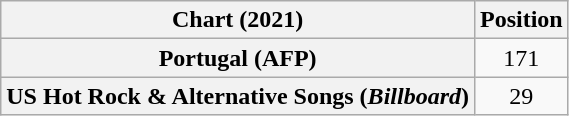<table class="wikitable sortable plainrowheaders" style="text-align:center">
<tr>
<th scope="col">Chart (2021)</th>
<th scope="col">Position</th>
</tr>
<tr>
<th scope="row">Portugal (AFP)</th>
<td>171</td>
</tr>
<tr>
<th scope="row">US Hot Rock & Alternative Songs (<em>Billboard</em>)</th>
<td>29</td>
</tr>
</table>
